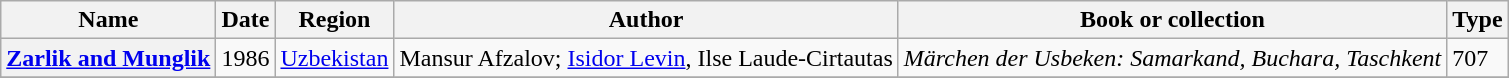<table class="wikitable sortable">
<tr>
<th scope="col">Name</th>
<th scope="col">Date</th>
<th scope="col">Region</th>
<th scope="col">Author</th>
<th scope="col">Book or collection</th>
<th scope="col">Type</th>
</tr>
<tr>
<th><a href='#'>Zarlik and Munglik</a></th>
<td>1986</td>
<td><a href='#'>Uzbekistan</a></td>
<td>Mansur Afzalov; <a href='#'>Isidor Levin</a>, Ilse Laude-Cirtautas</td>
<td><em>Märchen der Usbeken: Samarkand, Buchara, Taschkent</em></td>
<td>707</td>
</tr>
<tr>
</tr>
</table>
